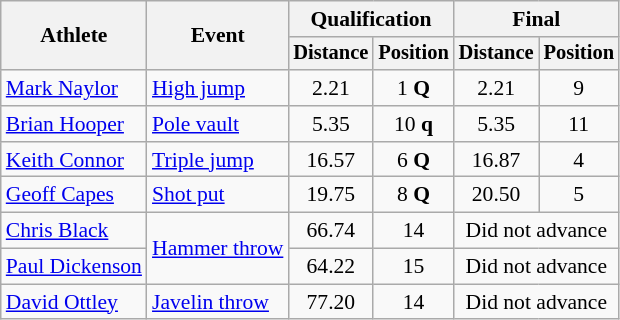<table class=wikitable style="font-size:90%">
<tr>
<th rowspan="2">Athlete</th>
<th rowspan="2">Event</th>
<th colspan="2">Qualification</th>
<th colspan="2">Final</th>
</tr>
<tr style="font-size:95%">
<th>Distance</th>
<th>Position</th>
<th>Distance</th>
<th>Position</th>
</tr>
<tr align=center>
<td align=left><a href='#'>Mark Naylor</a></td>
<td align=left><a href='#'>High jump</a></td>
<td>2.21</td>
<td>1 <strong>Q</strong></td>
<td>2.21</td>
<td>9</td>
</tr>
<tr align=center>
<td align=left><a href='#'>Brian Hooper</a></td>
<td align=left><a href='#'>Pole vault</a></td>
<td>5.35</td>
<td>10 <strong>q</strong></td>
<td>5.35</td>
<td>11</td>
</tr>
<tr align=center>
<td align=left><a href='#'>Keith Connor</a></td>
<td align=left><a href='#'>Triple jump</a></td>
<td>16.57</td>
<td>6 <strong>Q</strong></td>
<td>16.87</td>
<td>4</td>
</tr>
<tr align=center>
<td align=left><a href='#'>Geoff Capes</a></td>
<td align=left><a href='#'>Shot put</a></td>
<td>19.75</td>
<td>8 <strong>Q</strong></td>
<td>20.50</td>
<td>5</td>
</tr>
<tr align=center>
<td align=left><a href='#'>Chris Black</a></td>
<td align=left rowspan="2"><a href='#'>Hammer throw</a></td>
<td>66.74</td>
<td>14</td>
<td colspan=2>Did not advance</td>
</tr>
<tr align=center>
<td align=left><a href='#'>Paul Dickenson</a></td>
<td>64.22</td>
<td>15</td>
<td colspan=2>Did not advance</td>
</tr>
<tr align=center>
<td align=left><a href='#'>David Ottley</a></td>
<td align=left><a href='#'>Javelin throw</a></td>
<td>77.20</td>
<td>14</td>
<td colspan=2>Did not advance</td>
</tr>
</table>
